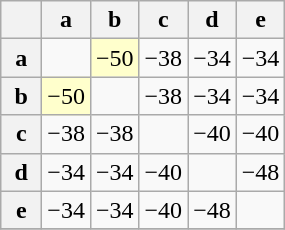<table class="wikitable" style="text-align: center">
<tr>
<th style="width: 20px;"></th>
<th style="width: 20px;">a</th>
<th style="width: 20px;">b</th>
<th style="width: 20px;">c</th>
<th style="width: 20px;">d</th>
<th style="width: 20px;">e</th>
</tr>
<tr>
<th>a</th>
<td></td>
<td style=background:#ffffcc;>−50</td>
<td>−38</td>
<td>−34</td>
<td>−34</td>
</tr>
<tr>
<th>b</th>
<td style=background:#ffffcc;>−50</td>
<td></td>
<td>−38</td>
<td>−34</td>
<td>−34</td>
</tr>
<tr>
<th>c</th>
<td>−38</td>
<td>−38</td>
<td></td>
<td>−40</td>
<td>−40</td>
</tr>
<tr>
<th>d</th>
<td>−34</td>
<td>−34</td>
<td>−40</td>
<td></td>
<td>−48</td>
</tr>
<tr>
<th>e</th>
<td>−34</td>
<td>−34</td>
<td>−40</td>
<td>−48</td>
<td></td>
</tr>
<tr>
</tr>
</table>
